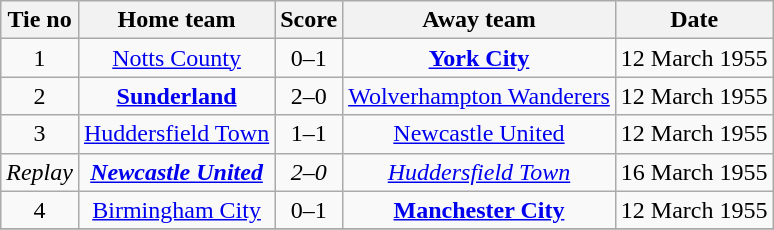<table class="wikitable" style="text-align: center">
<tr>
<th>Tie no</th>
<th>Home team</th>
<th>Score</th>
<th>Away team</th>
<th>Date</th>
</tr>
<tr>
<td>1</td>
<td><a href='#'>Notts County</a></td>
<td>0–1</td>
<td><strong><a href='#'>York City</a></strong></td>
<td>12 March 1955</td>
</tr>
<tr>
<td>2</td>
<td><strong><a href='#'>Sunderland</a></strong></td>
<td>2–0</td>
<td><a href='#'>Wolverhampton Wanderers</a></td>
<td>12 March 1955</td>
</tr>
<tr>
<td>3</td>
<td><a href='#'>Huddersfield Town</a></td>
<td>1–1</td>
<td><a href='#'>Newcastle United</a></td>
<td>12 March 1955</td>
</tr>
<tr>
<td><em>Replay</em></td>
<td><strong><em><a href='#'>Newcastle United</a></em></strong></td>
<td><em>2–0</em></td>
<td><em><a href='#'>Huddersfield Town</a></em></td>
<td>16 March 1955</td>
</tr>
<tr>
<td>4</td>
<td><a href='#'>Birmingham City</a></td>
<td>0–1</td>
<td><strong><a href='#'>Manchester City</a></strong></td>
<td>12 March 1955</td>
</tr>
<tr>
</tr>
</table>
